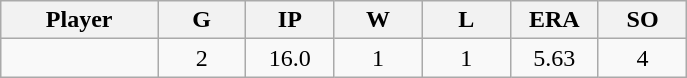<table class="wikitable sortable">
<tr>
<th bgcolor="#DDDDFF" width="16%">Player</th>
<th bgcolor="#DDDDFF" width="9%">G</th>
<th bgcolor="#DDDDFF" width="9%">IP</th>
<th bgcolor="#DDDDFF" width="9%">W</th>
<th bgcolor="#DDDDFF" width="9%">L</th>
<th bgcolor="#DDDDFF" width="9%">ERA</th>
<th bgcolor="#DDDDFF" width="9%">SO</th>
</tr>
<tr align="center">
<td></td>
<td>2</td>
<td>16.0</td>
<td>1</td>
<td>1</td>
<td>5.63</td>
<td>4</td>
</tr>
</table>
